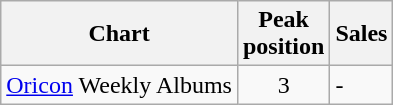<table class="wikitable">
<tr>
<th>Chart</th>
<th>Peak<br>position</th>
<th>Sales</th>
</tr>
<tr>
<td><a href='#'>Oricon</a> Weekly Albums</td>
<td align="center">3</td>
<td align="">-</td>
</tr>
</table>
